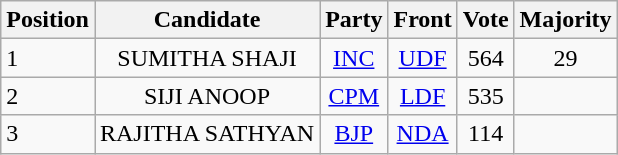<table class="wikitable">
<tr>
<th scope="col">Position</th>
<th scope="col">Candidate</th>
<th scope="col">Party</th>
<th scope="col">Front</th>
<th scope="col">Vote</th>
<th scope="col">Majority</th>
</tr>
<tr>
<td>1</td>
<td align="center">SUMITHA SHAJI</td>
<td align="center"><a href='#'>INC</a></td>
<td align="center"><a href='#'>UDF</a></td>
<td align="center">564</td>
<td align="center">29</td>
</tr>
<tr>
<td>2</td>
<td align="center">SIJI ANOOP</td>
<td align="center"><a href='#'>CPM</a></td>
<td align="center"><a href='#'>LDF</a></td>
<td align="center">535</td>
<td align="center"></td>
</tr>
<tr>
<td>3</td>
<td align="center">RAJITHA SATHYAN</td>
<td align="center"><a href='#'>BJP</a></td>
<td align="center"><a href='#'>NDA</a></td>
<td align="center">114</td>
<td align="center"></td>
</tr>
</table>
